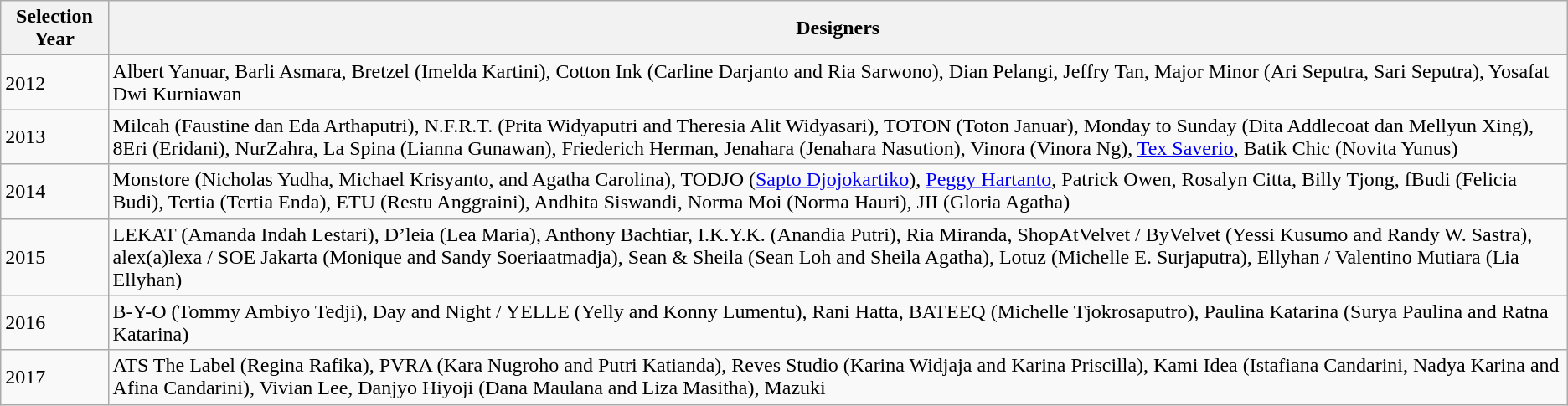<table class="wikitable">
<tr>
<th>Selection Year</th>
<th>Designers</th>
</tr>
<tr>
<td>2012</td>
<td>Albert Yanuar, Barli Asmara, Bretzel (Imelda Kartini), Cotton Ink (Carline Darjanto and Ria Sarwono), Dian Pelangi, Jeffry Tan, Major Minor (Ari Seputra, Sari Seputra), Yosafat Dwi Kurniawan</td>
</tr>
<tr>
<td>2013</td>
<td>Milcah (Faustine dan Eda Arthaputri), N.F.R.T. (Prita Widyaputri and Theresia Alit Widyasari), TOTON (Toton Januar), Monday to Sunday (Dita Addlecoat dan Mellyun Xing), 8Eri (Eridani), NurZahra, La Spina (Lianna Gunawan), Friederich Herman, Jenahara (Jenahara Nasution), Vinora (Vinora Ng), <a href='#'>Tex Saverio</a>, Batik Chic (Novita Yunus)</td>
</tr>
<tr>
<td>2014</td>
<td>Monstore (Nicholas Yudha, Michael Krisyanto, and Agatha Carolina), TODJO (<a href='#'>Sapto Djojokartiko</a>), <a href='#'>Peggy Hartanto</a>, Patrick Owen, Rosalyn Citta, Billy Tjong, fBudi (Felicia Budi), Tertia (Tertia Enda), ETU (Restu Anggraini), Andhita Siswandi, Norma Moi (Norma Hauri), JII (Gloria Agatha)</td>
</tr>
<tr>
<td>2015</td>
<td>LEKAT (Amanda Indah Lestari), D’leia (Lea Maria), Anthony Bachtiar, I.K.Y.K. (Anandia Putri), Ria Miranda, ShopAtVelvet / ByVelvet (Yessi Kusumo and Randy W. Sastra), alex(a)lexa / SOE Jakarta (Monique and Sandy Soeriaatmadja), Sean & Sheila (Sean Loh and Sheila Agatha), Lotuz (Michelle E. Surjaputra), Ellyhan / Valentino Mutiara (Lia Ellyhan)</td>
</tr>
<tr>
<td>2016</td>
<td>B-Y-O (Tommy Ambiyo Tedji), Day and Night / YELLE (Yelly and Konny Lumentu), Rani Hatta, BATEEQ (Michelle Tjokrosaputro), Paulina Katarina (Surya Paulina and Ratna Katarina)</td>
</tr>
<tr>
<td>2017</td>
<td>ATS The Label (Regina Rafika), PVRA (Kara Nugroho and Putri Katianda), Reves Studio (Karina Widjaja and Karina Priscilla), Kami Idea (Istafiana Candarini, Nadya Karina and Afina Candarini), Vivian Lee, Danjyo Hiyoji (Dana Maulana and Liza Masitha), Mazuki</td>
</tr>
</table>
